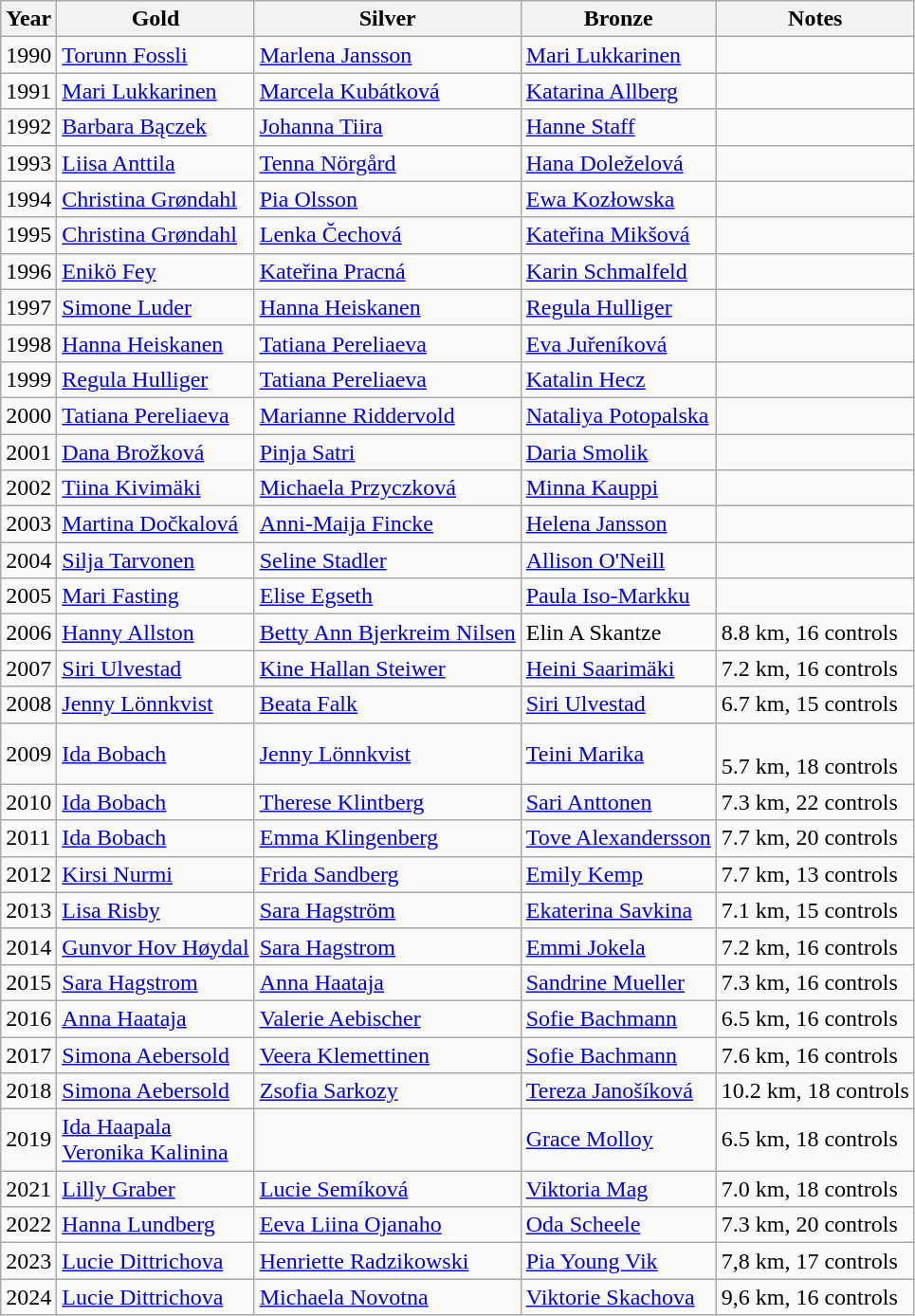<table class="wikitable">
<tr>
<th>Year</th>
<th>Gold</th>
<th>Silver</th>
<th>Bronze</th>
<th>Notes</th>
</tr>
<tr>
<td>1990</td>
<td> <a href='#'>Torunn Fossli</a></td>
<td> <a href='#'>Marlena Jansson</a></td>
<td> <a href='#'>Mari Lukkarinen</a></td>
<td></td>
</tr>
<tr>
<td>1991</td>
<td> <a href='#'>Mari Lukkarinen</a></td>
<td> <a href='#'>Marcela Kubátková</a></td>
<td> <a href='#'>Katarina Allberg</a></td>
<td></td>
</tr>
<tr>
<td>1992</td>
<td> <a href='#'>Barbara Bączek</a></td>
<td> <a href='#'>Johanna Tiira</a></td>
<td> <a href='#'>Hanne Staff</a></td>
<td></td>
</tr>
<tr>
<td>1993</td>
<td> <a href='#'>Liisa Anttila</a></td>
<td> <a href='#'>Tenna Nörgård</a></td>
<td> <a href='#'>Hana Doleželová</a></td>
<td></td>
</tr>
<tr>
<td>1994</td>
<td> <a href='#'>Christina Grøndahl</a></td>
<td> <a href='#'>Pia Olsson</a></td>
<td> <a href='#'>Ewa Kozłowska</a></td>
<td></td>
</tr>
<tr>
<td>1995</td>
<td> <a href='#'>Christina Grøndahl</a></td>
<td> <a href='#'>Lenka Čechová</a></td>
<td> <a href='#'>Kateřina Mikšová</a></td>
<td></td>
</tr>
<tr>
<td>1996</td>
<td> <a href='#'>Enikö Fey</a></td>
<td> <a href='#'>Kateřina Pracná</a></td>
<td> <a href='#'>Karin Schmalfeld</a></td>
<td></td>
</tr>
<tr>
<td>1997</td>
<td> <a href='#'>Simone Luder</a></td>
<td> <a href='#'>Hanna Heiskanen</a></td>
<td> <a href='#'>Regula Hulliger</a></td>
<td></td>
</tr>
<tr>
<td>1998</td>
<td> <a href='#'>Hanna Heiskanen</a></td>
<td> <a href='#'>Tatiana Pereliaeva</a></td>
<td> <a href='#'>Eva Juřeníková</a></td>
<td></td>
</tr>
<tr>
<td>1999</td>
<td> <a href='#'>Regula Hulliger</a></td>
<td> <a href='#'>Tatiana Pereliaeva</a></td>
<td> <a href='#'>Katalin Hecz</a></td>
<td></td>
</tr>
<tr>
<td>2000</td>
<td> <a href='#'>Tatiana Pereliaeva</a></td>
<td> <a href='#'>Marianne Riddervold</a></td>
<td> <a href='#'>Nataliya Potopalska</a></td>
<td></td>
</tr>
<tr>
<td>2001</td>
<td> <a href='#'>Dana Brožková</a></td>
<td> <a href='#'>Pinja Satri</a></td>
<td> <a href='#'>Daria Smolik</a></td>
<td></td>
</tr>
<tr>
<td>2002</td>
<td> <a href='#'>Tiina Kivimäki</a></td>
<td> <a href='#'>Michaela Przyczková</a></td>
<td> <a href='#'>Minna Kauppi</a></td>
<td></td>
</tr>
<tr>
<td>2003</td>
<td> <a href='#'>Martina Dočkalová</a></td>
<td> <a href='#'>Anni-Maija Fincke</a></td>
<td> <a href='#'>Helena Jansson</a></td>
<td></td>
</tr>
<tr>
<td>2004</td>
<td> <a href='#'>Silja Tarvonen</a></td>
<td> <a href='#'>Seline Stadler</a></td>
<td> <a href='#'>Allison O'Neill</a></td>
<td></td>
</tr>
<tr>
<td>2005</td>
<td> <a href='#'>Mari Fasting</a></td>
<td> <a href='#'>Elise Egseth</a></td>
<td> <a href='#'>Paula Iso-Markku</a></td>
<td></td>
</tr>
<tr>
<td>2006</td>
<td> <a href='#'>Hanny Allston</a></td>
<td> <a href='#'>Betty Ann Bjerkreim Nilsen</a></td>
<td> Elin A Skantze</td>
<td>8.8 km, 16 controls</td>
</tr>
<tr>
<td>2007</td>
<td> <a href='#'>Siri Ulvestad</a></td>
<td> <a href='#'>Kine Hallan Steiwer</a></td>
<td> <a href='#'>Heini Saarimäki</a></td>
<td>7.2 km, 16 controls</td>
</tr>
<tr>
<td>2008</td>
<td> <a href='#'>Jenny Lönnkvist</a></td>
<td> <a href='#'>Beata Falk</a></td>
<td> <a href='#'>Siri Ulvestad</a></td>
<td>6.7 km, 15 controls</td>
</tr>
<tr>
<td>2009</td>
<td> <a href='#'>Ida Bobach</a></td>
<td> <a href='#'>Jenny Lönnkvist</a></td>
<td> <a href='#'>Teini Marika</a></td>
<td><br>5.7 km, 18 controls</td>
</tr>
<tr>
<td>2010</td>
<td> <a href='#'>Ida Bobach</a></td>
<td> <a href='#'>Therese Klintberg</a></td>
<td> <a href='#'>Sari Anttonen</a></td>
<td>7.3 km, 22 controls</td>
</tr>
<tr>
<td>2011</td>
<td> <a href='#'>Ida Bobach</a></td>
<td> <a href='#'>Emma Klingenberg</a></td>
<td> <a href='#'>Tove Alexandersson</a></td>
<td>7.7 km, 20 controls</td>
</tr>
<tr>
<td>2012</td>
<td> <a href='#'>Kirsi Nurmi</a></td>
<td> <a href='#'>Frida Sandberg</a></td>
<td> <a href='#'>Emily Kemp</a></td>
<td>7.7 km, 13 controls</td>
</tr>
<tr>
<td>2013</td>
<td> <a href='#'>Lisa Risby</a></td>
<td> <a href='#'>Sara Hagström</a></td>
<td> <a href='#'>Ekaterina Savkina</a></td>
<td>7.1 km, 15 controls</td>
</tr>
<tr>
<td>2014</td>
<td> <a href='#'>Gunvor Hov Høydal</a></td>
<td> <a href='#'>Sara Hagstrom</a></td>
<td> <a href='#'>Emmi Jokela</a></td>
<td>7.2 km, 16 controls</td>
</tr>
<tr>
<td>2015</td>
<td> <a href='#'>Sara Hagstrom</a></td>
<td> <a href='#'>Anna Haataja</a></td>
<td> <a href='#'>Sandrine Mueller</a></td>
<td>7.3 km, 16 controls</td>
</tr>
<tr>
<td>2016</td>
<td> <a href='#'>Anna Haataja</a></td>
<td> <a href='#'>Valerie Aebischer</a></td>
<td> <a href='#'>Sofie Bachmann</a></td>
<td>6.5 km, 16 controls</td>
</tr>
<tr>
<td>2017</td>
<td> <a href='#'>Simona Aebersold</a></td>
<td> <a href='#'>Veera Klemettinen</a></td>
<td> <a href='#'>Sofie Bachmann</a></td>
<td>7.6 km, 16 controls</td>
</tr>
<tr>
<td>2018</td>
<td> <a href='#'>Simona Aebersold</a></td>
<td> <a href='#'>Zsofia Sarkozy</a></td>
<td> <a href='#'>Tereza Janošíková</a></td>
<td>10.2 km, 18 controls</td>
</tr>
<tr>
<td>2019</td>
<td> <a href='#'>Ida Haapala</a><br> <a href='#'>Veronika Kalinina</a></td>
<td></td>
<td> <a href='#'>Grace Molloy</a></td>
<td>6.5 km, 18 controls</td>
</tr>
<tr>
<td>2021</td>
<td> <a href='#'>Lilly Graber</a></td>
<td> <a href='#'>Lucie Semíková</a></td>
<td> <a href='#'>Viktoria Mag</a></td>
<td>7.0 km, 18 controls</td>
</tr>
<tr>
<td>2022</td>
<td> <a href='#'>Hanna Lundberg</a></td>
<td> <a href='#'>Eeva Liina Ojanaho</a></td>
<td> <a href='#'>Oda Scheele</a></td>
<td>7.3 km, 20 controls</td>
</tr>
<tr>
<td>2023</td>
<td> <a href='#'>Lucie Dittrichova</a></td>
<td> <a href='#'>Henriette Radzikowski</a></td>
<td> <a href='#'>Pia Young Vik</a></td>
<td>7,8 km, 17 controls</td>
</tr>
<tr>
<td>2024</td>
<td> <a href='#'>Lucie Dittrichova</a></td>
<td> <a href='#'>Michaela Novotna</a></td>
<td> <a href='#'>Viktorie Skachova</a></td>
<td>9,6 km, 16 controls</td>
</tr>
</table>
